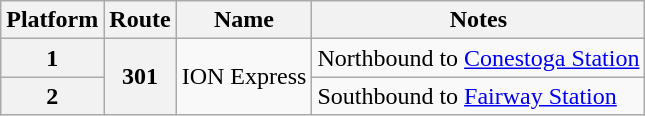<table class="wikitable">
<tr>
<th>Platform</th>
<th>Route</th>
<th>Name</th>
<th>Notes</th>
</tr>
<tr>
<th>1</th>
<th rowspan="2">301</th>
<td rowspan="2">ION Express</td>
<td>Northbound to <a href='#'>Conestoga Station</a></td>
</tr>
<tr>
<th>2</th>
<td>Southbound to <a href='#'>Fairway Station</a></td>
</tr>
</table>
